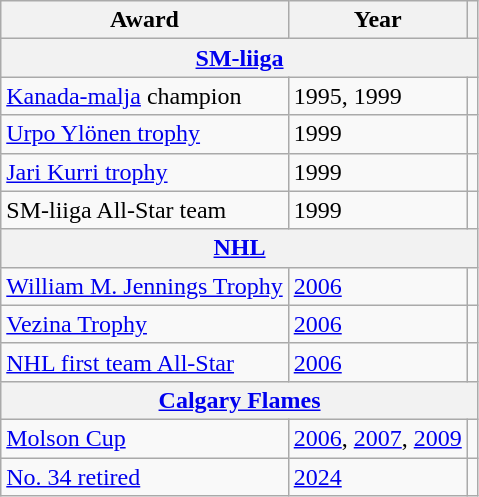<table class="wikitable">
<tr>
<th>Award</th>
<th>Year</th>
<th></th>
</tr>
<tr>
<th colspan="3"><a href='#'>SM-liiga</a></th>
</tr>
<tr>
<td><a href='#'>Kanada-malja</a> champion</td>
<td>1995, 1999</td>
<td></td>
</tr>
<tr>
<td><a href='#'>Urpo Ylönen trophy</a></td>
<td>1999</td>
<td></td>
</tr>
<tr>
<td><a href='#'>Jari Kurri trophy</a></td>
<td>1999</td>
<td></td>
</tr>
<tr>
<td>SM-liiga All-Star team</td>
<td>1999</td>
<td></td>
</tr>
<tr>
<th colspan="3"><a href='#'>NHL</a></th>
</tr>
<tr>
<td><a href='#'>William M. Jennings Trophy</a></td>
<td><a href='#'>2006</a></td>
<td></td>
</tr>
<tr>
<td><a href='#'>Vezina Trophy</a></td>
<td><a href='#'>2006</a></td>
<td></td>
</tr>
<tr>
<td><a href='#'>NHL first team All-Star</a></td>
<td><a href='#'>2006</a></td>
<td></td>
</tr>
<tr>
<th colspan="3"><a href='#'>Calgary Flames</a></th>
</tr>
<tr>
<td><a href='#'>Molson Cup</a></td>
<td><a href='#'>2006</a>, <a href='#'>2007</a>, <a href='#'>2009</a></td>
<td></td>
</tr>
<tr>
<td><a href='#'>No. 34 retired</a></td>
<td><a href='#'>2024</a></td>
<td></td>
</tr>
</table>
